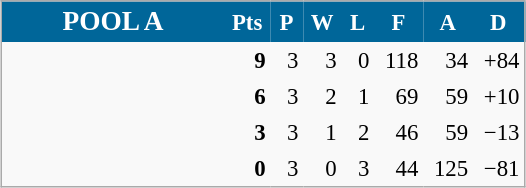<table align=center cellpadding="3" cellspacing="0" style="background: #f9f9f9; border: 1px #aaa solid; border-collapse: collapse; font-size: 95%;" width=350>
<tr bgcolor=#006699 style="color:white;">
<th width=34% style=font-size:120%><strong>POOL A</strong></th>
<th width=5%>Pts</th>
<th width=5%>P</th>
<th width=5%>W</th>
<th width=5%>L</th>
<th width=5%>F</th>
<th width=5%>A</th>
<th width=5%>D</th>
</tr>
<tr align=right>
<td align=left><strong></strong></td>
<td><strong>9</strong></td>
<td>3</td>
<td>3</td>
<td>0</td>
<td>118</td>
<td>34</td>
<td>+84</td>
</tr>
<tr align=right>
<td align=left><strong></strong></td>
<td><strong>6</strong></td>
<td>3</td>
<td>2</td>
<td>1</td>
<td>69</td>
<td>59</td>
<td>+10</td>
</tr>
<tr align=right>
<td align=left></td>
<td><strong>3</strong></td>
<td>3</td>
<td>1</td>
<td>2</td>
<td>46</td>
<td>59</td>
<td>−13</td>
</tr>
<tr align=right>
<td align=left></td>
<td><strong>0</strong></td>
<td>3</td>
<td>0</td>
<td>3</td>
<td>44</td>
<td>125</td>
<td>−81</td>
</tr>
</table>
